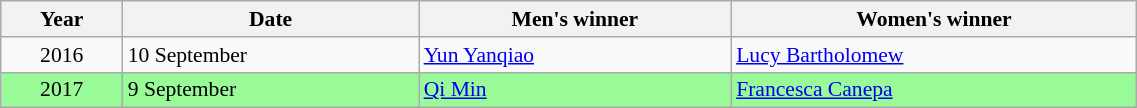<table class="wikitable" width=60% style="font-size:90%; text-align:left;">
<tr>
<th>Year</th>
<th>Date</th>
<th>Men's winner</th>
<th>Women's winner</th>
</tr>
<tr>
<td align=center>2016</td>
<td>10 September</td>
<td> <a href='#'>Yun Yanqiao</a></td>
<td> <a href='#'>Lucy Bartholomew</a></td>
</tr>
<tr bgcolor=palegreen>
<td align=center>2017</td>
<td>9 September</td>
<td> <a href='#'>Qi Min</a></td>
<td> <a href='#'>Francesca Canepa</a></td>
</tr>
</table>
